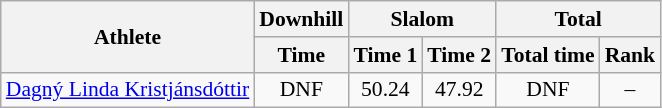<table class="wikitable" style="font-size:90%">
<tr>
<th rowspan="2">Athlete</th>
<th>Downhill</th>
<th colspan="2">Slalom</th>
<th colspan="2">Total</th>
</tr>
<tr>
<th>Time</th>
<th>Time 1</th>
<th>Time 2</th>
<th>Total time</th>
<th>Rank</th>
</tr>
<tr>
<td><a href='#'>Dagný Linda Kristjánsdóttir</a></td>
<td align="center">DNF</td>
<td align="center">50.24</td>
<td align="center">47.92</td>
<td align="center">DNF</td>
<td align="center">–</td>
</tr>
</table>
